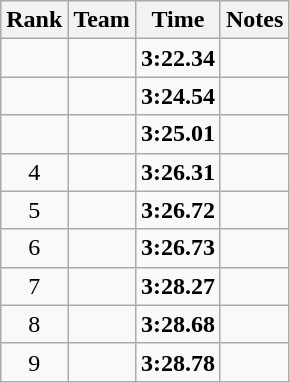<table class="wikitable sortable" style="text-align:center">
<tr>
<th>Rank</th>
<th>Team</th>
<th>Time</th>
<th>Notes</th>
</tr>
<tr>
<td></td>
<td></td>
<td><strong>3:22.34</strong></td>
<td><a href='#'></a></td>
</tr>
<tr>
<td></td>
<td></td>
<td><strong>3:24.54</strong></td>
<td></td>
</tr>
<tr>
<td></td>
<td></td>
<td><strong>3:25.01</strong></td>
<td></td>
</tr>
<tr>
<td>4</td>
<td></td>
<td><strong>3:26.31</strong></td>
<td></td>
</tr>
<tr>
<td>5</td>
<td></td>
<td><strong>3:26.72</strong></td>
<td></td>
</tr>
<tr>
<td>6</td>
<td></td>
<td><strong>3:26.73</strong></td>
<td></td>
</tr>
<tr>
<td>7</td>
<td></td>
<td><strong>3:28.27</strong></td>
<td></td>
</tr>
<tr>
<td>8</td>
<td></td>
<td><strong>3:28.68</strong></td>
<td></td>
</tr>
<tr>
<td>9</td>
<td></td>
<td><strong>3:28.78</strong></td>
<td></td>
</tr>
</table>
